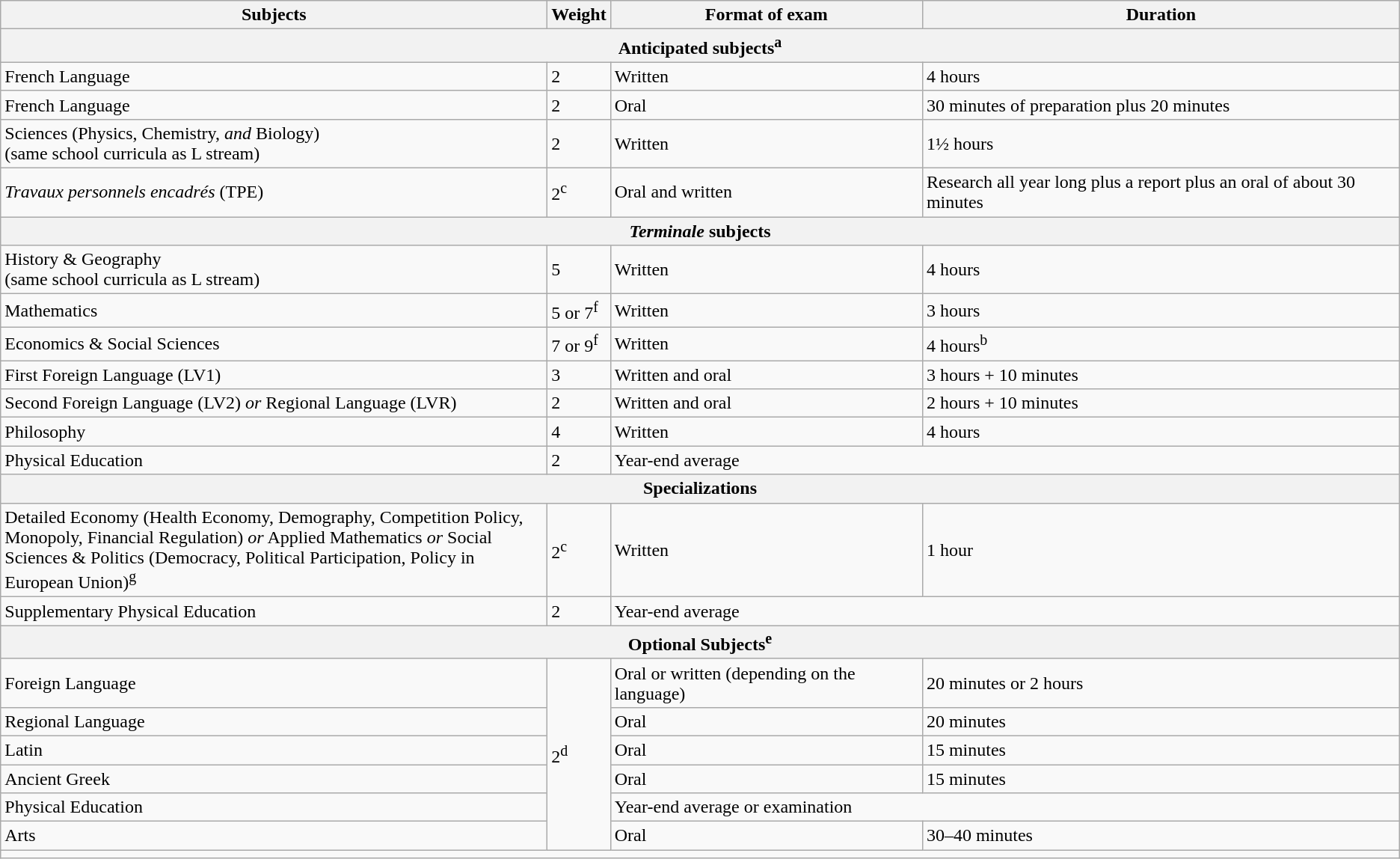<table class="wikitable">
<tr>
<th style="width:30em;">Subjects</th>
<th>Weight</th>
<th>Format of exam</th>
<th>Duration</th>
</tr>
<tr>
<th colspan="4">Anticipated subjects<sup>a</sup></th>
</tr>
<tr>
<td>French Language</td>
<td>2</td>
<td>Written</td>
<td>4 hours</td>
</tr>
<tr>
<td>French Language</td>
<td>2</td>
<td>Oral</td>
<td>30 minutes of preparation plus 20 minutes</td>
</tr>
<tr>
<td>Sciences (Physics, Chemistry, <em>and</em> Biology)<br>(same school curricula as L stream)</td>
<td>2</td>
<td>Written</td>
<td>1½ hours</td>
</tr>
<tr>
<td><em>Travaux personnels encadrés</em> (TPE)</td>
<td>2<sup>c</sup></td>
<td>Oral and written</td>
<td>Research all year long plus a report plus an oral of about 30 minutes</td>
</tr>
<tr>
<th colspan="4"><em>Terminale</em> subjects</th>
</tr>
<tr>
<td>History & Geography<br>(same school curricula as L stream)</td>
<td>5</td>
<td>Written</td>
<td>4 hours</td>
</tr>
<tr>
<td>Mathematics</td>
<td>5 or 7<sup>f</sup></td>
<td>Written</td>
<td>3 hours</td>
</tr>
<tr>
<td>Economics & Social Sciences</td>
<td>7 or 9<sup>f</sup></td>
<td>Written</td>
<td>4 hours<sup>b</sup></td>
</tr>
<tr>
<td>First Foreign Language (LV1)</td>
<td>3</td>
<td>Written and oral</td>
<td>3 hours + 10 minutes</td>
</tr>
<tr>
<td>Second Foreign Language (LV2) <em>or</em> Regional Language (LVR)</td>
<td>2</td>
<td>Written and oral</td>
<td>2 hours + 10 minutes</td>
</tr>
<tr>
<td>Philosophy</td>
<td>4</td>
<td>Written</td>
<td>4 hours</td>
</tr>
<tr>
<td>Physical Education</td>
<td>2</td>
<td colspan="2">Year-end average</td>
</tr>
<tr>
<th colspan="4">Specializations</th>
</tr>
<tr>
<td>Detailed Economy (Health Economy, Demography, Competition Policy, Monopoly, Financial Regulation) <em>or</em> Applied Mathematics <em>or</em> Social Sciences & Politics (Democracy, Political Participation, Policy in European Union)<sup>g</sup></td>
<td>2<sup>c</sup></td>
<td>Written</td>
<td>1 hour</td>
</tr>
<tr>
<td>Supplementary Physical Education</td>
<td>2</td>
<td colspan="2">Year-end average</td>
</tr>
<tr>
<th colspan="4">Optional Subjects<sup>e</sup></th>
</tr>
<tr>
<td>Foreign Language</td>
<td rowspan="6">2<sup>d</sup></td>
<td>Oral or written (depending on the language)</td>
<td>20 minutes or 2 hours</td>
</tr>
<tr>
<td>Regional Language</td>
<td>Oral</td>
<td>20 minutes</td>
</tr>
<tr>
<td>Latin</td>
<td>Oral</td>
<td>15 minutes</td>
</tr>
<tr>
<td>Ancient Greek</td>
<td>Oral</td>
<td>15 minutes</td>
</tr>
<tr>
<td>Physical Education</td>
<td colspan="2">Year-end average or examination</td>
</tr>
<tr>
<td>Arts</td>
<td>Oral</td>
<td>30–40 minutes</td>
</tr>
<tr>
<td colspan="4"></td>
</tr>
</table>
